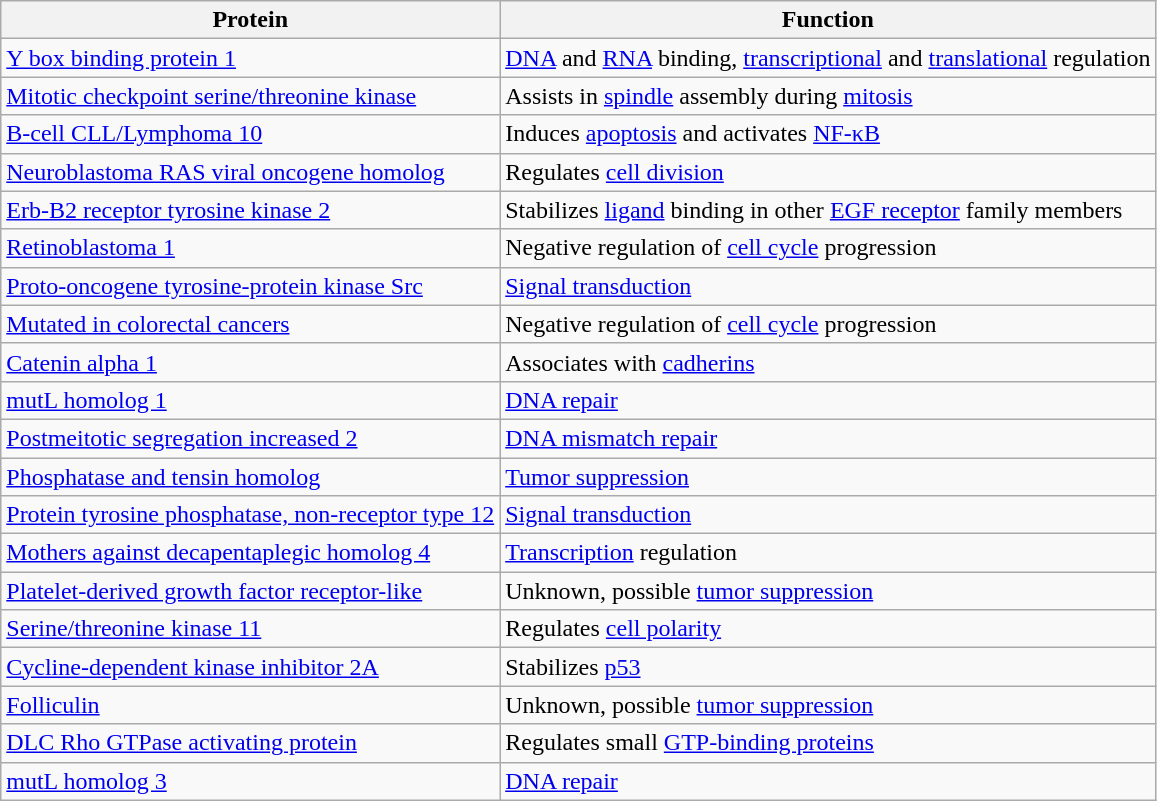<table class="wikitable">
<tr>
<th>Protein</th>
<th>Function</th>
</tr>
<tr>
<td><a href='#'>Y box binding protein 1</a></td>
<td><a href='#'>DNA</a> and <a href='#'>RNA</a> binding, <a href='#'>transcriptional</a> and <a href='#'>translational</a> regulation</td>
</tr>
<tr>
<td><a href='#'>Mitotic checkpoint serine/threonine kinase</a></td>
<td>Assists in <a href='#'>spindle</a> assembly during <a href='#'>mitosis</a></td>
</tr>
<tr>
<td><a href='#'>B-cell CLL/Lymphoma 10</a></td>
<td>Induces <a href='#'>apoptosis</a> and activates <a href='#'>NF-κB</a></td>
</tr>
<tr>
<td><a href='#'>Neuroblastoma RAS viral oncogene homolog</a></td>
<td>Regulates <a href='#'>cell division</a></td>
</tr>
<tr>
<td><a href='#'>Erb-B2 receptor tyrosine kinase 2</a></td>
<td>Stabilizes <a href='#'>ligand</a> binding in other <a href='#'>EGF receptor</a> family members</td>
</tr>
<tr>
<td><a href='#'>Retinoblastoma 1</a></td>
<td>Negative regulation of <a href='#'>cell cycle</a> progression</td>
</tr>
<tr>
<td><a href='#'>Proto-oncogene tyrosine-protein kinase Src</a></td>
<td><a href='#'>Signal transduction</a></td>
</tr>
<tr>
<td><a href='#'>Mutated in colorectal cancers</a></td>
<td>Negative regulation of <a href='#'>cell cycle</a> progression</td>
</tr>
<tr>
<td><a href='#'>Catenin alpha 1</a></td>
<td>Associates with <a href='#'>cadherins</a></td>
</tr>
<tr>
<td><a href='#'>mutL homolog 1</a></td>
<td><a href='#'>DNA repair</a></td>
</tr>
<tr>
<td><a href='#'>Postmeitotic segregation increased 2</a></td>
<td><a href='#'>DNA mismatch repair</a></td>
</tr>
<tr>
<td><a href='#'>Phosphatase and tensin homolog</a></td>
<td><a href='#'>Tumor suppression</a></td>
</tr>
<tr>
<td><a href='#'>Protein tyrosine phosphatase, non-receptor type 12</a></td>
<td><a href='#'>Signal transduction</a></td>
</tr>
<tr>
<td><a href='#'>Mothers against decapentaplegic homolog 4</a></td>
<td><a href='#'>Transcription</a> regulation</td>
</tr>
<tr>
<td><a href='#'>Platelet-derived growth factor receptor-like</a></td>
<td>Unknown, possible <a href='#'>tumor suppression</a></td>
</tr>
<tr>
<td><a href='#'>Serine/threonine kinase 11</a></td>
<td>Regulates <a href='#'>cell polarity</a></td>
</tr>
<tr>
<td><a href='#'>Cycline-dependent kinase inhibitor 2A</a></td>
<td>Stabilizes <a href='#'>p53</a></td>
</tr>
<tr>
<td><a href='#'>Folliculin</a></td>
<td>Unknown, possible <a href='#'>tumor suppression</a></td>
</tr>
<tr>
<td><a href='#'>DLC Rho GTPase activating protein</a></td>
<td>Regulates small <a href='#'>GTP-binding proteins</a></td>
</tr>
<tr>
<td><a href='#'>mutL homolog 3</a></td>
<td><a href='#'>DNA repair</a></td>
</tr>
</table>
